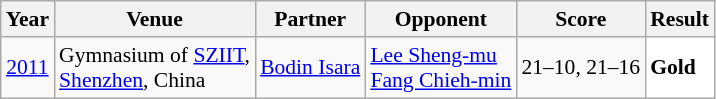<table class="sortable wikitable" style="font-size: 90%;">
<tr>
<th>Year</th>
<th>Venue</th>
<th>Partner</th>
<th>Opponent</th>
<th>Score</th>
<th>Result</th>
</tr>
<tr>
<td align="center"><a href='#'>2011</a></td>
<td align="left">Gymnasium of <a href='#'>SZIIT</a>,<br><a href='#'>Shenzhen</a>, China</td>
<td align="left"> <a href='#'>Bodin Isara</a></td>
<td align="left"> <a href='#'>Lee Sheng-mu</a><br> <a href='#'>Fang Chieh-min</a></td>
<td align="left">21–10, 21–16</td>
<td style="text-align:left; background:white"> <strong>Gold</strong></td>
</tr>
</table>
